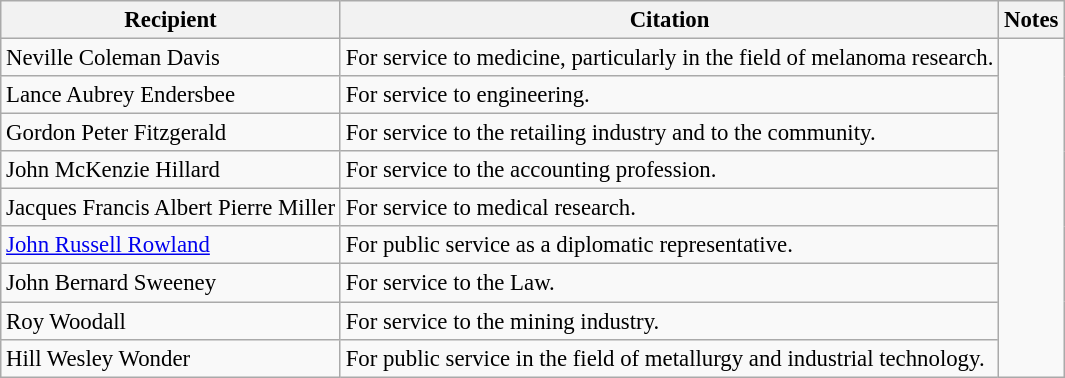<table class="wikitable" style="font-size:95%;">
<tr>
<th>Recipient</th>
<th>Citation</th>
<th>Notes</th>
</tr>
<tr>
<td> Neville Coleman Davis</td>
<td>For service to medicine, particularly in the field of melanoma research.</td>
<td rowspan=9></td>
</tr>
<tr>
<td> Lance Aubrey Endersbee</td>
<td>For service to engineering.</td>
</tr>
<tr>
<td>Gordon Peter Fitzgerald</td>
<td>For service to the retailing industry and to the community.</td>
</tr>
<tr>
<td>John McKenzie Hillard</td>
<td>For service to the accounting profession.</td>
</tr>
<tr>
<td> Jacques Francis Albert Pierre Miller</td>
<td>For service to medical research.</td>
</tr>
<tr>
<td> <a href='#'>John Russell Rowland</a></td>
<td>For public service as a diplomatic representative.</td>
</tr>
<tr>
<td> John Bernard Sweeney</td>
<td>For service to the Law.</td>
</tr>
<tr>
<td>Roy Woodall</td>
<td>For service to the mining industry.</td>
</tr>
<tr>
<td> Hill Wesley Wonder</td>
<td>For public service in the field of metallurgy and industrial technology.</td>
</tr>
</table>
